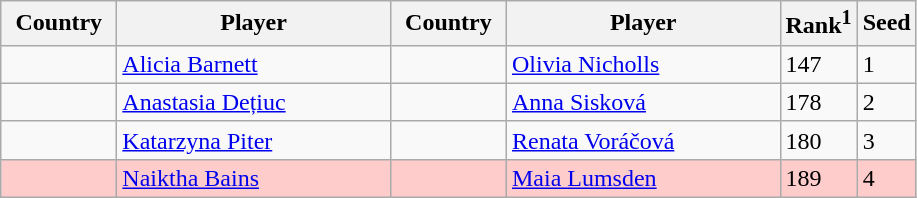<table class="sortable wikitable">
<tr>
<th width="70">Country</th>
<th width="175">Player</th>
<th width="70">Country</th>
<th width="175">Player</th>
<th>Rank<sup>1</sup></th>
<th>Seed</th>
</tr>
<tr>
<td></td>
<td><a href='#'>Alicia Barnett</a></td>
<td></td>
<td><a href='#'>Olivia Nicholls</a></td>
<td>147</td>
<td>1</td>
</tr>
<tr>
<td></td>
<td><a href='#'>Anastasia Dețiuc</a></td>
<td></td>
<td><a href='#'>Anna Sisková</a></td>
<td>178</td>
<td>2</td>
</tr>
<tr>
<td></td>
<td><a href='#'>Katarzyna Piter</a></td>
<td></td>
<td><a href='#'>Renata Voráčová</a></td>
<td>180</td>
<td>3</td>
</tr>
<tr style="background:#fcc;">
<td></td>
<td><a href='#'>Naiktha Bains</a></td>
<td></td>
<td><a href='#'>Maia Lumsden</a></td>
<td>189</td>
<td>4</td>
</tr>
</table>
